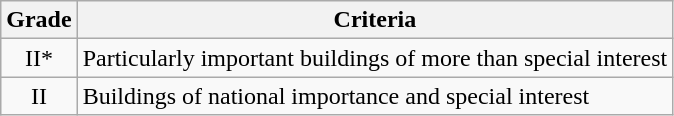<table class="wikitable">
<tr>
<th>Grade</th>
<th>Criteria</th>
</tr>
<tr>
<td align="center" >II*</td>
<td>Particularly important buildings of more than special interest</td>
</tr>
<tr>
<td align="center" >II</td>
<td>Buildings of national importance and special interest</td>
</tr>
</table>
